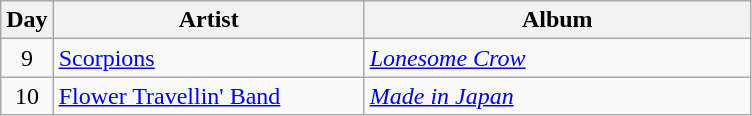<table class="wikitable" border="1">
<tr>
<th>Day</th>
<th width="200">Artist</th>
<th width="250">Album</th>
</tr>
<tr>
<td style="text-align:center;" rowspan="1">9</td>
<td><a href='#'>Scorpions</a></td>
<td><em><a href='#'>Lonesome Crow</a></em></td>
</tr>
<tr>
<td style="text-align:center;" rowspan="1">10</td>
<td><a href='#'>Flower Travellin' Band</a></td>
<td><em><a href='#'>Made in Japan</a></em></td>
</tr>
</table>
